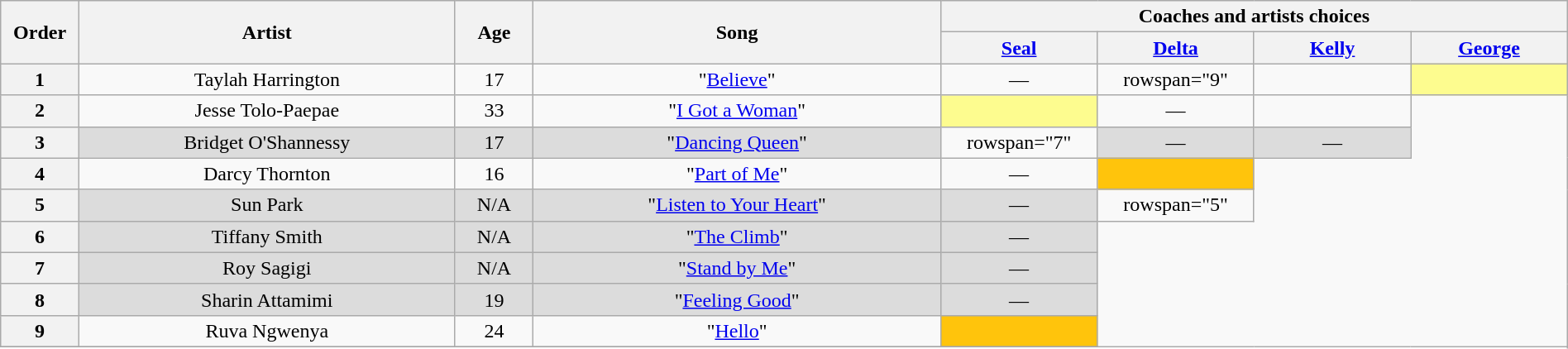<table class="wikitable" style="text-align:center; width:100%;">
<tr>
<th scope="col" rowspan="2" style="width:05%;">Order</th>
<th scope="col" rowspan="2" style="width:24%;">Artist</th>
<th scope="col" rowspan="2" style="width:05%;">Age</th>
<th scope="col" rowspan="2" style="width:26%;">Song</th>
<th colspan="4" style="width:40%;">Coaches and artists choices</th>
</tr>
<tr>
<th style="width:10%;"><a href='#'>Seal</a></th>
<th style="width:10%;"><a href='#'>Delta</a></th>
<th style="width:10%;"><a href='#'>Kelly</a></th>
<th style="width:10%;"><a href='#'>George</a></th>
</tr>
<tr>
<th>1</th>
<td>Taylah Harrington</td>
<td>17</td>
<td>"<a href='#'>Believe</a>"</td>
<td>—</td>
<td>rowspan="9" </td>
<td> <strong></strong> </td>
<td style="background-color:#FDFC8F;"> <strong></strong> </td>
</tr>
<tr>
<th>2</th>
<td>Jesse Tolo-Paepae</td>
<td>33</td>
<td>"<a href='#'>I Got a Woman</a>"</td>
<td style="background-color:#FDFC8F;"> <strong></strong> </td>
<td>—</td>
<td> <strong></strong> </td>
</tr>
<tr>
<th>3</th>
<td style="background-color:#DCDCDC;">Bridget O'Shannessy</td>
<td style="background-color:#DCDCDC;">17</td>
<td style="background-color:#DCDCDC;">"<a href='#'>Dancing Queen</a>"</td>
<td>rowspan="7" </td>
<td style="background-color:#DCDCDC;">—</td>
<td style="background-color:#DCDCDC;">—</td>
</tr>
<tr>
<th>4</th>
<td>Darcy Thornton</td>
<td>16</td>
<td>"<a href='#'>Part of Me</a>"</td>
<td>—</td>
<td style="background-color:#FFC40C;"> <strong></strong> </td>
</tr>
<tr>
<th>5</th>
<td style="background-color:#DCDCDC;">Sun Park</td>
<td style="background-color:#DCDCDC;">N/A</td>
<td style="background-color:#DCDCDC;">"<a href='#'>Listen to Your Heart</a>"</td>
<td style="background-color:#DCDCDC;">—</td>
<td>rowspan="5" </td>
</tr>
<tr>
<th>6</th>
<td style="background-color:#DCDCDC;">Tiffany Smith</td>
<td style="background-color:#DCDCDC;">N/A</td>
<td style="background-color:#DCDCDC;">"<a href='#'>The Climb</a>"</td>
<td style="background-color:#DCDCDC;">—</td>
</tr>
<tr>
<th>7</th>
<td style="background-color:#DCDCDC;">Roy Sagigi</td>
<td style="background-color:#DCDCDC;">N/A</td>
<td style="background-color:#DCDCDC;">"<a href='#'>Stand by Me</a>"</td>
<td style="background-color:#DCDCDC;">—</td>
</tr>
<tr>
<th>8</th>
<td style="background-color:#DCDCDC;">Sharin Attamimi</td>
<td style="background-color:#DCDCDC;">19</td>
<td style="background-color:#DCDCDC;">"<a href='#'>Feeling Good</a>"</td>
<td style="background-color:#DCDCDC;">—</td>
</tr>
<tr>
<th>9</th>
<td>Ruva Ngwenya</td>
<td>24</td>
<td>"<a href='#'>Hello</a>"</td>
<td style="background-color:#FFC40C;"> <strong></strong> </td>
</tr>
<tr>
</tr>
</table>
